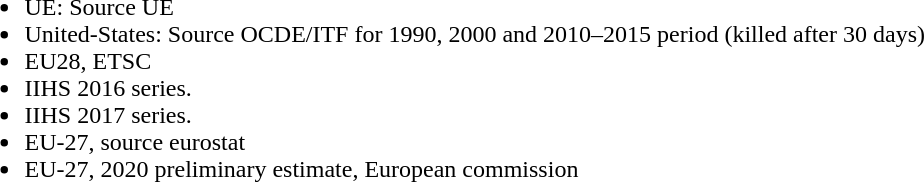<table>
<tr>
<td></td>
</tr>
<tr>
<td colspan=2><br><ul><li>UE: Source UE</li><li>United-States: Source OCDE/ITF for 1990, 2000 and 2010–2015 period (killed after 30 days)</li><li>EU28, ETSC</li><li>IIHS 2016 series.</li><li>IIHS 2017 series.</li><li>EU-27, source eurostat</li><li>EU-27, 2020 preliminary estimate, European commission</li></ul></td>
</tr>
</table>
